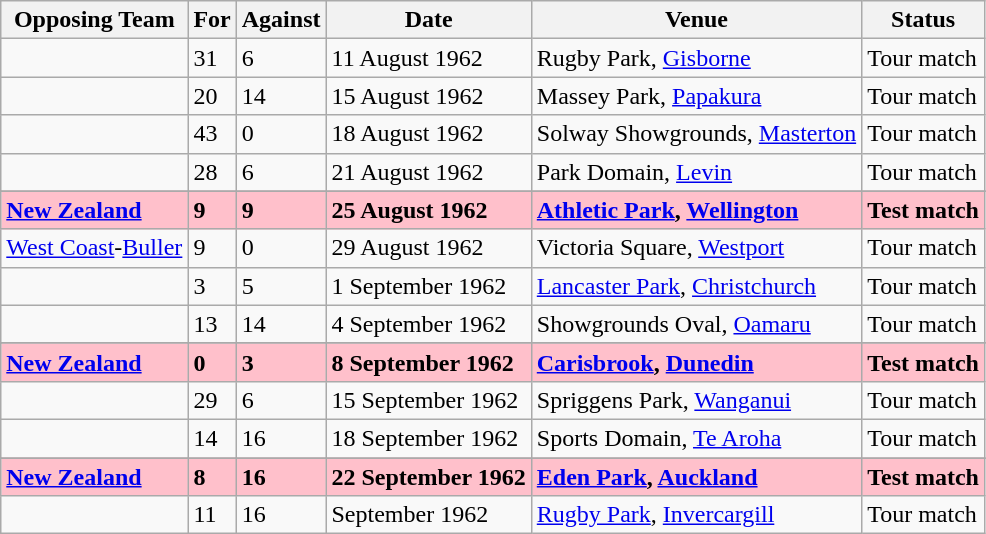<table class=wikitable>
<tr>
<th>Opposing Team</th>
<th>For</th>
<th>Against</th>
<th>Date</th>
<th>Venue</th>
<th>Status</th>
</tr>
<tr>
<td></td>
<td>31</td>
<td>6</td>
<td>11 August 1962</td>
<td>Rugby Park, <a href='#'>Gisborne</a></td>
<td>Tour match</td>
</tr>
<tr>
<td></td>
<td>20</td>
<td>14</td>
<td>15 August 1962</td>
<td>Massey Park, <a href='#'>Papakura</a></td>
<td>Tour match</td>
</tr>
<tr>
<td></td>
<td>43</td>
<td>0</td>
<td>18 August 1962</td>
<td>Solway Showgrounds, <a href='#'>Masterton</a></td>
<td>Tour match</td>
</tr>
<tr>
<td></td>
<td>28</td>
<td>6</td>
<td>21 August 1962</td>
<td>Park Domain, <a href='#'>Levin</a></td>
<td>Tour match</td>
</tr>
<tr>
</tr>
<tr bgcolor=pink>
<td> <strong><a href='#'>New Zealand</a></strong></td>
<td><strong>9</strong></td>
<td><strong>9</strong></td>
<td><strong>25 August 1962</strong></td>
<td><strong><a href='#'>Athletic Park</a>, <a href='#'>Wellington</a></strong></td>
<td><strong>Test match</strong></td>
</tr>
<tr>
<td> <a href='#'>West Coast</a>-<a href='#'>Buller</a></td>
<td>9</td>
<td>0</td>
<td>29 August 1962</td>
<td>Victoria Square, <a href='#'>Westport</a></td>
<td>Tour match</td>
</tr>
<tr>
<td></td>
<td>3</td>
<td>5</td>
<td>1 September 1962</td>
<td><a href='#'>Lancaster Park</a>, <a href='#'>Christchurch</a></td>
<td>Tour match</td>
</tr>
<tr>
<td></td>
<td>13</td>
<td>14</td>
<td>4 September 1962</td>
<td>Showgrounds Oval, <a href='#'>Oamaru</a></td>
<td>Tour match</td>
</tr>
<tr>
</tr>
<tr bgcolor=pink>
<td> <strong><a href='#'>New Zealand</a></strong></td>
<td><strong>0</strong></td>
<td><strong>3</strong></td>
<td><strong>8 September 1962</strong></td>
<td><strong><a href='#'>Carisbrook</a>, <a href='#'>Dunedin</a></strong></td>
<td><strong>Test match</strong></td>
</tr>
<tr>
<td></td>
<td>29</td>
<td>6</td>
<td>15 September 1962</td>
<td>Spriggens Park, <a href='#'>Wanganui</a></td>
<td>Tour match</td>
</tr>
<tr>
<td></td>
<td>14</td>
<td>16</td>
<td>18 September 1962</td>
<td>Sports Domain, <a href='#'>Te Aroha</a></td>
<td>Tour match</td>
</tr>
<tr>
</tr>
<tr bgcolor=pink>
<td> <strong><a href='#'>New Zealand</a></strong></td>
<td><strong>8</strong></td>
<td><strong>16</strong></td>
<td><strong>22 September 1962</strong></td>
<td><strong><a href='#'>Eden Park</a>, <a href='#'>Auckland</a></strong></td>
<td><strong>Test match</strong></td>
</tr>
<tr>
<td></td>
<td>11</td>
<td>16</td>
<td>September 1962</td>
<td><a href='#'>Rugby Park</a>, <a href='#'>Invercargill</a></td>
<td>Tour match</td>
</tr>
</table>
